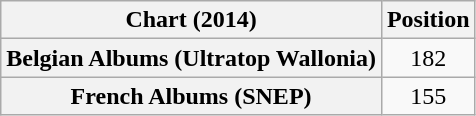<table class="wikitable sortable plainrowheaders" style="text-align:center">
<tr>
<th scope="col">Chart (2014)</th>
<th scope="col">Position</th>
</tr>
<tr>
<th scope="row">Belgian Albums (Ultratop Wallonia)</th>
<td>182</td>
</tr>
<tr>
<th scope="row">French Albums (SNEP)</th>
<td>155</td>
</tr>
</table>
